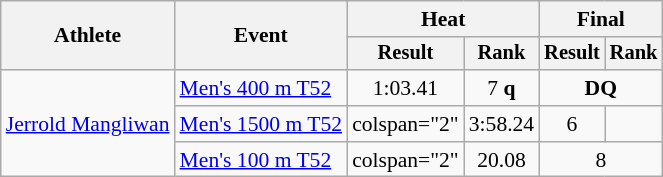<table class="wikitable" style="font-size:90%">
<tr>
<th rowspan="2">Athlete</th>
<th rowspan="2">Event</th>
<th colspan="2">Heat</th>
<th colspan="2">Final</th>
</tr>
<tr style="font-size:95%">
<th>Result</th>
<th>Rank</th>
<th>Result</th>
<th>Rank</th>
</tr>
<tr align=center>
<td rowspan=3 align=left><a href='#'>Jerrold Mangliwan</a></td>
<td align=left><a href='#'>Men's 400 m T52</a></td>
<td>1:03.41</td>
<td>7 <strong>q</strong></td>
<td colspan="4"><strong>DQ</strong></td>
</tr>
<tr align=center>
<td align=left><a href='#'>Men's 1500 m T52</a></td>
<td>colspan="2"</td>
<td>3:58.24</td>
<td>6</td>
</tr>
<tr align=center>
<td align=left><a href='#'>Men's 100 m T52</a></td>
<td>colspan="2"</td>
<td>20.08</td>
<td colspan="4">8</td>
</tr>
</table>
